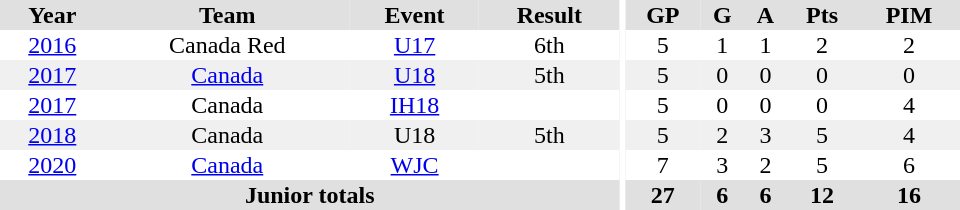<table border="0" cellpadding="1" cellspacing="0" style="text-align:center; width:40em">
<tr ALIGN="center" bgcolor="#e0e0e0">
<th>Year</th>
<th>Team</th>
<th>Event</th>
<th>Result</th>
<th rowspan="98" bgcolor="#ffffff"></th>
<th>GP</th>
<th>G</th>
<th>A</th>
<th>Pts</th>
<th>PIM</th>
</tr>
<tr>
<td><a href='#'>2016</a></td>
<td>Canada Red</td>
<td><a href='#'>U17</a></td>
<td>6th</td>
<td>5</td>
<td>1</td>
<td>1</td>
<td>2</td>
<td>2</td>
</tr>
<tr bgcolor="#f0f0f0">
<td><a href='#'>2017</a></td>
<td><a href='#'>Canada</a></td>
<td><a href='#'>U18</a></td>
<td>5th</td>
<td>5</td>
<td>0</td>
<td>0</td>
<td>0</td>
<td>0</td>
</tr>
<tr>
<td><a href='#'>2017</a></td>
<td>Canada</td>
<td><a href='#'>IH18</a></td>
<td></td>
<td>5</td>
<td>0</td>
<td>0</td>
<td>0</td>
<td>4</td>
</tr>
<tr bgcolor="#f0f0f0">
<td><a href='#'>2018</a></td>
<td>Canada</td>
<td>U18</td>
<td>5th</td>
<td>5</td>
<td>2</td>
<td>3</td>
<td>5</td>
<td>4</td>
</tr>
<tr>
<td><a href='#'>2020</a></td>
<td><a href='#'>Canada</a></td>
<td><a href='#'>WJC</a></td>
<td></td>
<td>7</td>
<td>3</td>
<td>2</td>
<td>5</td>
<td>6</td>
</tr>
<tr bgcolor="#e0e0e0">
<th colspan="4">Junior totals</th>
<th>27</th>
<th>6</th>
<th>6</th>
<th>12</th>
<th>16</th>
</tr>
</table>
